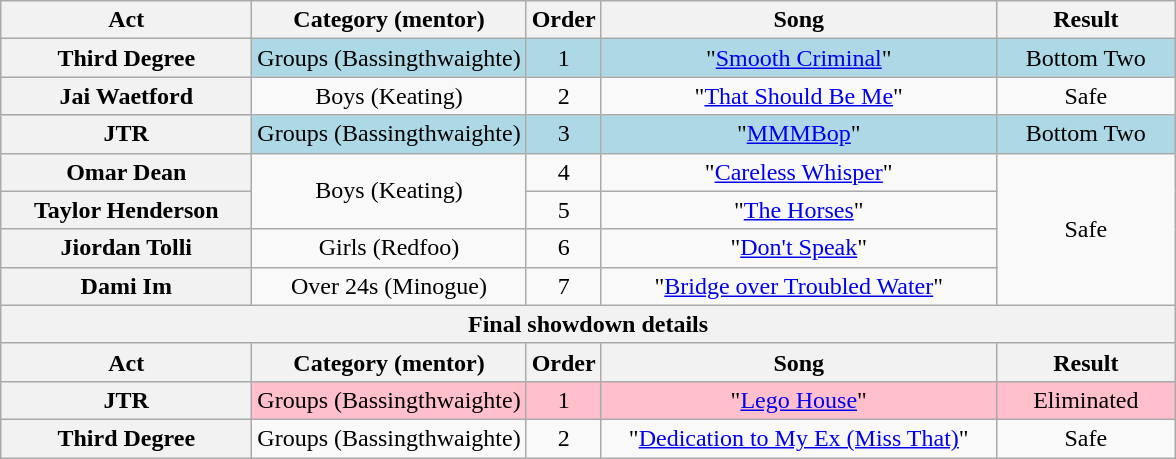<table class="wikitable plainrowheaders" style="text-align:center;">
<tr>
<th scope="col" style="width:10em;">Act</th>
<th scope="col">Category (mentor)</th>
<th scope="col">Order</th>
<th scope="col" style="width:16em;">Song</th>
<th scope="col" style="width:7em;">Result</th>
</tr>
<tr style="background:lightblue;">
<th scope="row">Third Degree</th>
<td>Groups (Bassingthwaighte)</td>
<td>1</td>
<td>"<a href='#'>Smooth Criminal</a>"</td>
<td>Bottom Two</td>
</tr>
<tr>
<th scope="row">Jai Waetford</th>
<td>Boys (Keating)</td>
<td>2</td>
<td>"<a href='#'>That Should Be Me</a>"</td>
<td>Safe</td>
</tr>
<tr style="background:lightblue;">
<th scope="row">JTR</th>
<td>Groups (Bassingthwaighte)</td>
<td>3</td>
<td>"<a href='#'>MMMBop</a>"</td>
<td>Bottom Two</td>
</tr>
<tr>
<th scope="row">Omar Dean</th>
<td rowspan="2">Boys (Keating)</td>
<td>4</td>
<td>"<a href='#'>Careless Whisper</a>"</td>
<td rowspan=4>Safe</td>
</tr>
<tr>
<th scope="row">Taylor Henderson</th>
<td>5</td>
<td>"<a href='#'>The Horses</a>"</td>
</tr>
<tr>
<th scope="row">Jiordan Tolli</th>
<td>Girls (Redfoo)</td>
<td>6</td>
<td>"<a href='#'>Don't Speak</a>"</td>
</tr>
<tr>
<th scope="row">Dami Im</th>
<td>Over 24s (Minogue)</td>
<td>7</td>
<td>"<a href='#'>Bridge over Troubled Water</a>"</td>
</tr>
<tr>
<th colspan="5">Final showdown details</th>
</tr>
<tr>
<th scope="col" style="width:10em;">Act</th>
<th scope="col">Category (mentor)</th>
<th scope="col">Order</th>
<th scope="col" style="width:16em;">Song</th>
<th scope="col" style="width:6em;">Result</th>
</tr>
<tr style="background:pink;">
<th scope="row">JTR</th>
<td>Groups (Bassingthwaighte)</td>
<td>1</td>
<td>"<a href='#'>Lego House</a>"</td>
<td>Eliminated</td>
</tr>
<tr>
<th scope="row">Third Degree</th>
<td>Groups (Bassingthwaighte)</td>
<td>2</td>
<td>"<a href='#'>Dedication to My Ex (Miss That)</a>"</td>
<td>Safe</td>
</tr>
</table>
